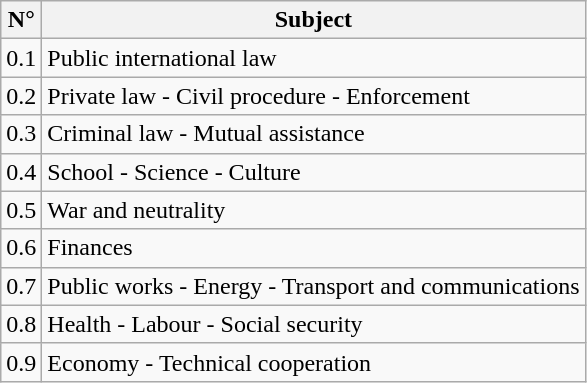<table class="wikitable">
<tr>
<th>N°</th>
<th>Subject</th>
</tr>
<tr>
<td>0.1</td>
<td>Public international law</td>
</tr>
<tr>
<td>0.2</td>
<td>Private law - Civil procedure - Enforcement</td>
</tr>
<tr>
<td>0.3</td>
<td>Criminal law - Mutual assistance</td>
</tr>
<tr>
<td>0.4</td>
<td>School - Science - Culture</td>
</tr>
<tr>
<td>0.5</td>
<td>War and neutrality</td>
</tr>
<tr>
<td>0.6</td>
<td>Finances</td>
</tr>
<tr>
<td>0.7</td>
<td>Public works - Energy - Transport and communications</td>
</tr>
<tr>
<td>0.8</td>
<td>Health - Labour - Social security</td>
</tr>
<tr>
<td>0.9</td>
<td>Economy - Technical cooperation</td>
</tr>
</table>
